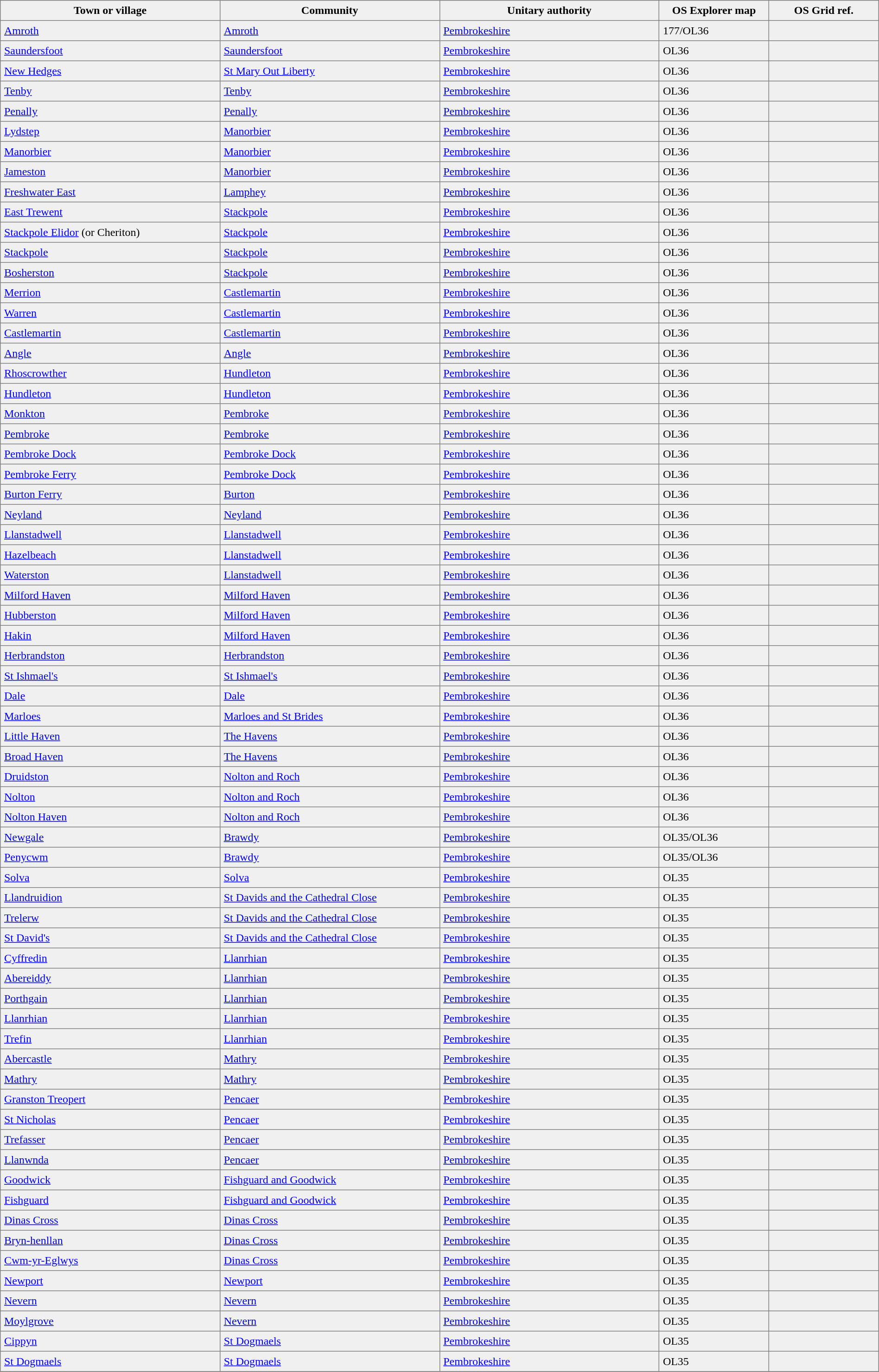<table border=1 cellspacing=0 cellpadding=5 style="border-collapse: collapse; background:#f0f0f0;">
<tr>
<th width=20%>Town or village</th>
<th width=20%>Community</th>
<th width=20%>Unitary authority</th>
<th width=10%>OS Explorer map</th>
<th width=10%>OS Grid ref.</th>
</tr>
<tr>
<td><a href='#'>Amroth</a></td>
<td><a href='#'>Amroth</a></td>
<td><a href='#'>Pembrokeshire</a></td>
<td>177/OL36</td>
<td></td>
</tr>
<tr>
<td><a href='#'>Saundersfoot</a></td>
<td><a href='#'>Saundersfoot</a></td>
<td><a href='#'>Pembrokeshire</a></td>
<td>OL36</td>
<td></td>
</tr>
<tr>
<td><a href='#'>New Hedges</a></td>
<td><a href='#'>St Mary Out Liberty</a></td>
<td><a href='#'>Pembrokeshire</a></td>
<td>OL36</td>
<td></td>
</tr>
<tr>
<td><a href='#'>Tenby</a></td>
<td><a href='#'>Tenby</a></td>
<td><a href='#'>Pembrokeshire</a></td>
<td>OL36</td>
<td></td>
</tr>
<tr>
<td><a href='#'>Penally</a></td>
<td><a href='#'>Penally</a></td>
<td><a href='#'>Pembrokeshire</a></td>
<td>OL36</td>
<td></td>
</tr>
<tr>
<td><a href='#'>Lydstep</a></td>
<td><a href='#'>Manorbier</a></td>
<td><a href='#'>Pembrokeshire</a></td>
<td>OL36</td>
<td></td>
</tr>
<tr>
<td><a href='#'>Manorbier</a></td>
<td><a href='#'>Manorbier</a></td>
<td><a href='#'>Pembrokeshire</a></td>
<td>OL36</td>
<td></td>
</tr>
<tr>
<td><a href='#'>Jameston</a></td>
<td><a href='#'>Manorbier</a></td>
<td><a href='#'>Pembrokeshire</a></td>
<td>OL36</td>
<td></td>
</tr>
<tr>
<td><a href='#'>Freshwater East</a></td>
<td><a href='#'>Lamphey</a></td>
<td><a href='#'>Pembrokeshire</a></td>
<td>OL36</td>
<td></td>
</tr>
<tr>
<td><a href='#'>East Trewent</a></td>
<td><a href='#'>Stackpole</a></td>
<td><a href='#'>Pembrokeshire</a></td>
<td>OL36</td>
<td></td>
</tr>
<tr>
<td><a href='#'>Stackpole Elidor</a> (or Cheriton)</td>
<td><a href='#'>Stackpole</a></td>
<td><a href='#'>Pembrokeshire</a></td>
<td>OL36</td>
<td></td>
</tr>
<tr>
<td><a href='#'>Stackpole</a></td>
<td><a href='#'>Stackpole</a></td>
<td><a href='#'>Pembrokeshire</a></td>
<td>OL36</td>
<td></td>
</tr>
<tr>
<td><a href='#'>Bosherston</a></td>
<td><a href='#'>Stackpole</a></td>
<td><a href='#'>Pembrokeshire</a></td>
<td>OL36</td>
<td></td>
</tr>
<tr>
<td><a href='#'>Merrion</a></td>
<td><a href='#'>Castlemartin</a></td>
<td><a href='#'>Pembrokeshire</a></td>
<td>OL36</td>
<td></td>
</tr>
<tr>
<td><a href='#'>Warren</a></td>
<td><a href='#'>Castlemartin</a></td>
<td><a href='#'>Pembrokeshire</a></td>
<td>OL36</td>
<td></td>
</tr>
<tr>
<td><a href='#'>Castlemartin</a></td>
<td><a href='#'>Castlemartin</a></td>
<td><a href='#'>Pembrokeshire</a></td>
<td>OL36</td>
<td></td>
</tr>
<tr>
<td><a href='#'>Angle</a></td>
<td><a href='#'>Angle</a></td>
<td><a href='#'>Pembrokeshire</a></td>
<td>OL36</td>
<td></td>
</tr>
<tr>
<td><a href='#'>Rhoscrowther</a></td>
<td><a href='#'>Hundleton</a></td>
<td><a href='#'>Pembrokeshire</a></td>
<td>OL36</td>
<td></td>
</tr>
<tr>
<td><a href='#'>Hundleton</a></td>
<td><a href='#'>Hundleton</a></td>
<td><a href='#'>Pembrokeshire</a></td>
<td>OL36</td>
<td></td>
</tr>
<tr>
<td><a href='#'>Monkton</a></td>
<td><a href='#'>Pembroke</a></td>
<td><a href='#'>Pembrokeshire</a></td>
<td>OL36</td>
<td></td>
</tr>
<tr>
<td><a href='#'>Pembroke</a></td>
<td><a href='#'>Pembroke</a></td>
<td><a href='#'>Pembrokeshire</a></td>
<td>OL36</td>
<td></td>
</tr>
<tr>
<td><a href='#'>Pembroke Dock</a></td>
<td><a href='#'>Pembroke Dock</a></td>
<td><a href='#'>Pembrokeshire</a></td>
<td>OL36</td>
<td></td>
</tr>
<tr>
<td><a href='#'>Pembroke Ferry</a></td>
<td><a href='#'>Pembroke Dock</a></td>
<td><a href='#'>Pembrokeshire</a></td>
<td>OL36</td>
<td></td>
</tr>
<tr>
<td><a href='#'>Burton Ferry</a></td>
<td><a href='#'>Burton</a></td>
<td><a href='#'>Pembrokeshire</a></td>
<td>OL36</td>
<td></td>
</tr>
<tr>
<td><a href='#'>Neyland</a></td>
<td><a href='#'>Neyland</a></td>
<td><a href='#'>Pembrokeshire</a></td>
<td>OL36</td>
<td></td>
</tr>
<tr>
<td><a href='#'>Llanstadwell</a></td>
<td><a href='#'>Llanstadwell</a></td>
<td><a href='#'>Pembrokeshire</a></td>
<td>OL36</td>
<td></td>
</tr>
<tr>
<td><a href='#'>Hazelbeach</a></td>
<td><a href='#'>Llanstadwell</a></td>
<td><a href='#'>Pembrokeshire</a></td>
<td>OL36</td>
<td></td>
</tr>
<tr>
<td><a href='#'>Waterston</a></td>
<td><a href='#'>Llanstadwell</a></td>
<td><a href='#'>Pembrokeshire</a></td>
<td>OL36</td>
<td></td>
</tr>
<tr>
<td><a href='#'>Milford Haven</a></td>
<td><a href='#'>Milford Haven</a></td>
<td><a href='#'>Pembrokeshire</a></td>
<td>OL36</td>
<td></td>
</tr>
<tr>
<td><a href='#'>Hubberston</a></td>
<td><a href='#'>Milford Haven</a></td>
<td><a href='#'>Pembrokeshire</a></td>
<td>OL36</td>
<td></td>
</tr>
<tr>
<td><a href='#'>Hakin</a></td>
<td><a href='#'>Milford Haven</a></td>
<td><a href='#'>Pembrokeshire</a></td>
<td>OL36</td>
<td></td>
</tr>
<tr>
<td><a href='#'>Herbrandston</a></td>
<td><a href='#'>Herbrandston</a></td>
<td><a href='#'>Pembrokeshire</a></td>
<td>OL36</td>
<td></td>
</tr>
<tr>
<td><a href='#'>St Ishmael's</a></td>
<td><a href='#'>St Ishmael's</a></td>
<td><a href='#'>Pembrokeshire</a></td>
<td>OL36</td>
<td></td>
</tr>
<tr>
<td><a href='#'>Dale</a></td>
<td><a href='#'>Dale</a></td>
<td><a href='#'>Pembrokeshire</a></td>
<td>OL36</td>
<td></td>
</tr>
<tr>
<td><a href='#'>Marloes</a></td>
<td><a href='#'>Marloes and St Brides</a></td>
<td><a href='#'>Pembrokeshire</a></td>
<td>OL36</td>
<td></td>
</tr>
<tr>
<td><a href='#'>Little Haven</a></td>
<td><a href='#'>The Havens</a></td>
<td><a href='#'>Pembrokeshire</a></td>
<td>OL36</td>
<td></td>
</tr>
<tr>
<td><a href='#'>Broad Haven</a></td>
<td><a href='#'>The Havens</a></td>
<td><a href='#'>Pembrokeshire</a></td>
<td>OL36</td>
<td></td>
</tr>
<tr>
<td><a href='#'>Druidston</a></td>
<td><a href='#'>Nolton and Roch</a></td>
<td><a href='#'>Pembrokeshire</a></td>
<td>OL36</td>
<td></td>
</tr>
<tr>
<td><a href='#'>Nolton</a></td>
<td><a href='#'>Nolton and Roch</a></td>
<td><a href='#'>Pembrokeshire</a></td>
<td>OL36</td>
<td></td>
</tr>
<tr>
<td><a href='#'>Nolton Haven</a></td>
<td><a href='#'>Nolton and Roch</a></td>
<td><a href='#'>Pembrokeshire</a></td>
<td>OL36</td>
<td></td>
</tr>
<tr>
<td><a href='#'>Newgale</a></td>
<td><a href='#'>Brawdy</a></td>
<td><a href='#'>Pembrokeshire</a></td>
<td>OL35/OL36</td>
<td></td>
</tr>
<tr>
<td><a href='#'>Penycwm</a></td>
<td><a href='#'>Brawdy</a></td>
<td><a href='#'>Pembrokeshire</a></td>
<td>OL35/OL36</td>
<td></td>
</tr>
<tr>
<td><a href='#'>Solva</a></td>
<td><a href='#'>Solva</a></td>
<td><a href='#'>Pembrokeshire</a></td>
<td>OL35</td>
<td></td>
</tr>
<tr>
<td><a href='#'>Llandruidion</a></td>
<td><a href='#'>St Davids and the Cathedral Close</a></td>
<td><a href='#'>Pembrokeshire</a></td>
<td>OL35</td>
<td></td>
</tr>
<tr>
<td><a href='#'>Trelerw</a></td>
<td><a href='#'>St Davids and the Cathedral Close</a></td>
<td><a href='#'>Pembrokeshire</a></td>
<td>OL35</td>
<td></td>
</tr>
<tr>
<td><a href='#'>St David's</a></td>
<td><a href='#'>St Davids and the Cathedral Close</a></td>
<td><a href='#'>Pembrokeshire</a></td>
<td>OL35</td>
<td></td>
</tr>
<tr>
<td><a href='#'>Cyffredin</a></td>
<td><a href='#'>Llanrhian</a></td>
<td><a href='#'>Pembrokeshire</a></td>
<td>OL35</td>
<td></td>
</tr>
<tr>
<td><a href='#'>Abereiddy</a></td>
<td><a href='#'>Llanrhian</a></td>
<td><a href='#'>Pembrokeshire</a></td>
<td>OL35</td>
<td></td>
</tr>
<tr>
<td><a href='#'>Porthgain</a></td>
<td><a href='#'>Llanrhian</a></td>
<td><a href='#'>Pembrokeshire</a></td>
<td>OL35</td>
<td></td>
</tr>
<tr>
<td><a href='#'>Llanrhian</a></td>
<td><a href='#'>Llanrhian</a></td>
<td><a href='#'>Pembrokeshire</a></td>
<td>OL35</td>
<td></td>
</tr>
<tr>
<td><a href='#'>Trefin</a></td>
<td><a href='#'>Llanrhian</a></td>
<td><a href='#'>Pembrokeshire</a></td>
<td>OL35</td>
<td></td>
</tr>
<tr>
<td><a href='#'>Abercastle</a></td>
<td><a href='#'>Mathry</a></td>
<td><a href='#'>Pembrokeshire</a></td>
<td>OL35</td>
<td></td>
</tr>
<tr>
<td><a href='#'>Mathry</a></td>
<td><a href='#'>Mathry</a></td>
<td><a href='#'>Pembrokeshire</a></td>
<td>OL35</td>
<td></td>
</tr>
<tr>
<td><a href='#'>Granston Treopert</a></td>
<td><a href='#'>Pencaer</a></td>
<td><a href='#'>Pembrokeshire</a></td>
<td>OL35</td>
<td></td>
</tr>
<tr>
<td><a href='#'>St Nicholas</a></td>
<td><a href='#'>Pencaer</a></td>
<td><a href='#'>Pembrokeshire</a></td>
<td>OL35</td>
<td></td>
</tr>
<tr>
<td><a href='#'>Trefasser</a></td>
<td><a href='#'>Pencaer</a></td>
<td><a href='#'>Pembrokeshire</a></td>
<td>OL35</td>
<td></td>
</tr>
<tr>
<td><a href='#'>Llanwnda</a></td>
<td><a href='#'>Pencaer</a></td>
<td><a href='#'>Pembrokeshire</a></td>
<td>OL35</td>
<td></td>
</tr>
<tr>
<td><a href='#'>Goodwick</a></td>
<td><a href='#'>Fishguard and Goodwick</a></td>
<td><a href='#'>Pembrokeshire</a></td>
<td>OL35</td>
<td></td>
</tr>
<tr>
<td><a href='#'>Fishguard</a></td>
<td><a href='#'>Fishguard and Goodwick</a></td>
<td><a href='#'>Pembrokeshire</a></td>
<td>OL35</td>
<td></td>
</tr>
<tr>
<td><a href='#'>Dinas Cross</a></td>
<td><a href='#'>Dinas Cross</a></td>
<td><a href='#'>Pembrokeshire</a></td>
<td>OL35</td>
<td></td>
</tr>
<tr>
<td><a href='#'>Bryn-henllan</a></td>
<td><a href='#'>Dinas Cross</a></td>
<td><a href='#'>Pembrokeshire</a></td>
<td>OL35</td>
<td></td>
</tr>
<tr>
<td><a href='#'>Cwm-yr-Eglwys</a></td>
<td><a href='#'>Dinas Cross</a></td>
<td><a href='#'>Pembrokeshire</a></td>
<td>OL35</td>
<td></td>
</tr>
<tr>
<td><a href='#'>Newport</a></td>
<td><a href='#'>Newport</a></td>
<td><a href='#'>Pembrokeshire</a></td>
<td>OL35</td>
<td></td>
</tr>
<tr>
<td><a href='#'>Nevern</a></td>
<td><a href='#'>Nevern</a></td>
<td><a href='#'>Pembrokeshire</a></td>
<td>OL35</td>
<td></td>
</tr>
<tr>
<td><a href='#'>Moylgrove</a></td>
<td><a href='#'>Nevern</a></td>
<td><a href='#'>Pembrokeshire</a></td>
<td>OL35</td>
<td></td>
</tr>
<tr>
<td><a href='#'>Cippyn</a></td>
<td><a href='#'>St Dogmaels</a></td>
<td><a href='#'>Pembrokeshire</a></td>
<td>OL35</td>
<td></td>
</tr>
<tr>
<td><a href='#'>St Dogmaels</a></td>
<td><a href='#'>St Dogmaels</a></td>
<td><a href='#'>Pembrokeshire</a></td>
<td>OL35</td>
<td></td>
</tr>
<tr>
</tr>
</table>
